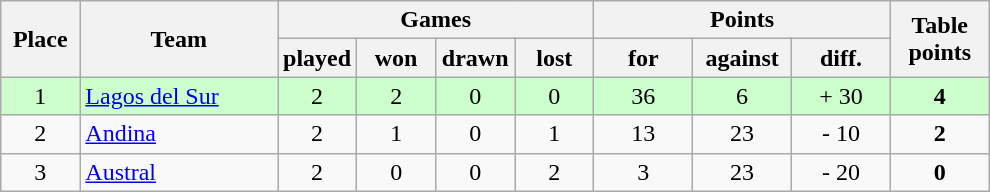<table class="wikitable">
<tr>
<th rowspan=2 width="8%">Place</th>
<th rowspan=2 width="20%">Team</th>
<th colspan=4 width="32%">Games</th>
<th colspan=3 width="30%">Points</th>
<th rowspan=2 width="10%">Table<br>points</th>
</tr>
<tr>
<th width="8%">played</th>
<th width="8%">won</th>
<th width="8%">drawn</th>
<th width="8%">lost</th>
<th width="10%">for</th>
<th width="10%">against</th>
<th width="10%">diff.</th>
</tr>
<tr align=center style="background: #CCFFCC;">
<td>1</td>
<td align=left><a href='#'>Lagos del Sur</a></td>
<td>2</td>
<td>2</td>
<td>0</td>
<td>0</td>
<td>36</td>
<td>6</td>
<td>+ 30</td>
<td><strong>4</strong></td>
</tr>
<tr align=center>
<td>2</td>
<td align=left><a href='#'>Andina</a></td>
<td>2</td>
<td>1</td>
<td>0</td>
<td>1</td>
<td>13</td>
<td>23</td>
<td>- 10</td>
<td><strong>2</strong></td>
</tr>
<tr align=center>
<td>3</td>
<td align=left><a href='#'>Austral</a></td>
<td>2</td>
<td>0</td>
<td>0</td>
<td>2</td>
<td>3</td>
<td>23</td>
<td>- 20</td>
<td><strong>0</strong></td>
</tr>
</table>
